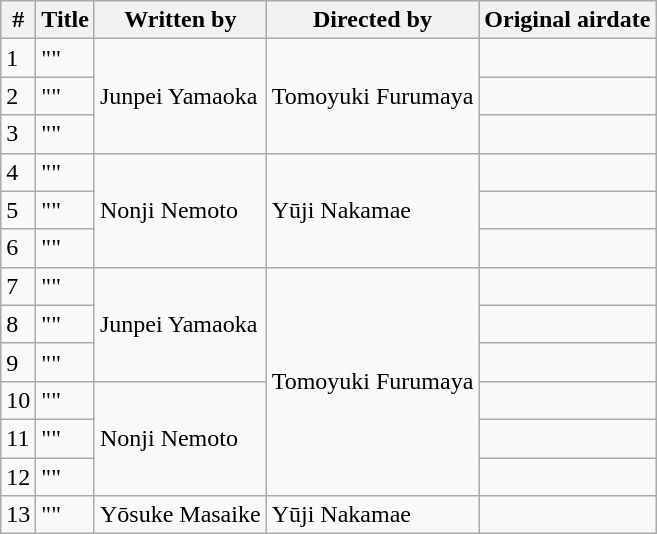<table class="wikitable">
<tr>
<th>#</th>
<th>Title</th>
<th>Written by</th>
<th>Directed by</th>
<th>Original airdate</th>
</tr>
<tr>
<td>1</td>
<td>""</td>
<td rowspan="3">Junpei Yamaoka</td>
<td rowspan="3">Tomoyuki Furumaya</td>
<td></td>
</tr>
<tr>
<td>2</td>
<td>""</td>
<td></td>
</tr>
<tr>
<td>3</td>
<td>""</td>
<td></td>
</tr>
<tr>
<td>4</td>
<td>""</td>
<td rowspan="3">Nonji Nemoto</td>
<td rowspan="3">Yūji Nakamae</td>
<td></td>
</tr>
<tr>
<td>5</td>
<td>""</td>
<td></td>
</tr>
<tr>
<td>6</td>
<td>""</td>
<td></td>
</tr>
<tr>
<td>7</td>
<td>""</td>
<td rowspan="3">Junpei Yamaoka</td>
<td rowspan="6">Tomoyuki Furumaya</td>
<td></td>
</tr>
<tr>
<td>8</td>
<td>""</td>
<td></td>
</tr>
<tr>
<td>9</td>
<td>""</td>
<td></td>
</tr>
<tr>
<td>10</td>
<td>""</td>
<td rowspan="3">Nonji Nemoto</td>
<td></td>
</tr>
<tr>
<td>11</td>
<td>""</td>
<td></td>
</tr>
<tr>
<td>12</td>
<td>""</td>
<td></td>
</tr>
<tr>
<td>13</td>
<td>""</td>
<td>Yōsuke Masaike</td>
<td>Yūji Nakamae</td>
<td></td>
</tr>
</table>
